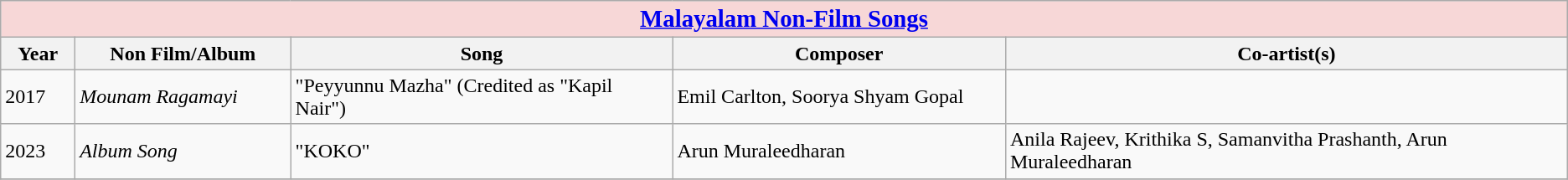<table class="wikitable">
<tr>
<th colspan="5" ! style="background:#f7d7d7; width:3000px; text-align:center;"><big><a href='#'>Malayalam Non-Film Songs</a></big></th>
</tr>
<tr>
<th>Year</th>
<th>Non Film/Album</th>
<th>Song</th>
<th>Composer</th>
<th>Co-artist(s)</th>
</tr>
<tr>
<td>2017</td>
<td><em>Mounam Ragamayi</em></td>
<td>"Peyyunnu Mazha" (Credited as "Kapil Nair")</td>
<td>Emil Carlton, Soorya Shyam Gopal</td>
<td></td>
</tr>
<tr>
<td>2023</td>
<td><em>Album Song</em></td>
<td>"KOKO"</td>
<td>Arun Muraleedharan</td>
<td>Anila Rajeev, Krithika S, Samanvitha Prashanth, Arun Muraleedharan</td>
</tr>
<tr>
</tr>
</table>
